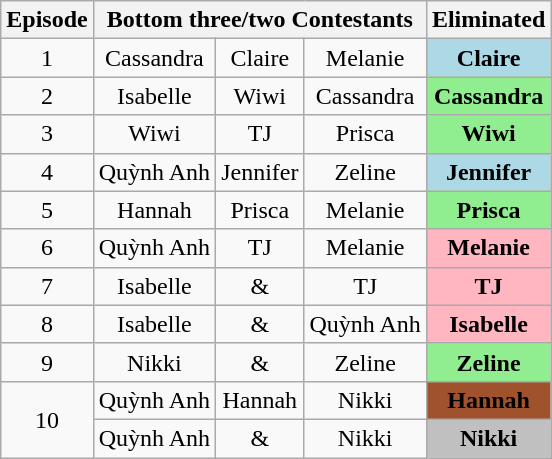<table class="wikitable" border="2" style="text-align:center">
<tr>
<th>Episode</th>
<th colspan="3">Bottom three/two Contestants</th>
<th>Eliminated</th>
</tr>
<tr>
<td>1</td>
<td>Cassandra</td>
<td>Claire</td>
<td>Melanie</td>
<td style="background:lightblue"><strong>Claire</strong></td>
</tr>
<tr>
<td>2</td>
<td>Isabelle</td>
<td>Wiwi</td>
<td>Cassandra</td>
<td style="background:lightgreen"><strong>Cassandra</strong></td>
</tr>
<tr>
<td>3</td>
<td>Wiwi</td>
<td>TJ</td>
<td>Prisca</td>
<td style="background:lightgreen"><strong>Wiwi</strong></td>
</tr>
<tr>
<td>4</td>
<td>Quỳnh Anh</td>
<td>Jennifer</td>
<td>Zeline</td>
<td style="background:lightblue"><strong>Jennifer</strong></td>
</tr>
<tr>
<td>5</td>
<td>Hannah</td>
<td>Prisca</td>
<td>Melanie</td>
<td style="background:lightgreen"><strong>Prisca</strong></td>
</tr>
<tr>
<td>6</td>
<td>Quỳnh Anh</td>
<td>TJ</td>
<td>Melanie</td>
<td style="background:lightpink"><strong>Melanie</strong></td>
</tr>
<tr>
<td>7</td>
<td>Isabelle</td>
<td>&</td>
<td>TJ</td>
<td style="background:lightpink"><strong>TJ</strong></td>
</tr>
<tr>
<td>8</td>
<td>Isabelle</td>
<td>&</td>
<td>Quỳnh Anh</td>
<td style="background:lightpink"><strong>Isabelle</strong></td>
</tr>
<tr>
<td>9</td>
<td>Nikki</td>
<td>&</td>
<td>Zeline</td>
<td style="background:lightgreen"><strong>Zeline</strong></td>
</tr>
<tr>
<td rowspan="2">10</td>
<td>Quỳnh Anh</td>
<td>Hannah</td>
<td>Nikki</td>
<td style="background:sienna"><strong>Hannah</strong></td>
</tr>
<tr>
<td>Quỳnh Anh</td>
<td>&</td>
<td>Nikki</td>
<td style="background:silver"><strong>Nikki</strong></td>
</tr>
</table>
